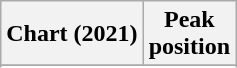<table class="wikitable sortable plainrowheaders">
<tr>
<th scope="col">Chart (2021)</th>
<th acope="col">Peak<br>position</th>
</tr>
<tr>
</tr>
<tr>
</tr>
</table>
